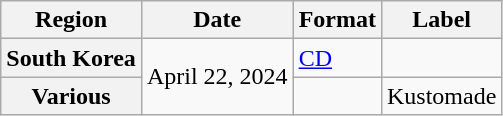<table class="wikitable plainrowheaders">
<tr>
<th scope="col">Region</th>
<th scope="col">Date</th>
<th scope="col">Format</th>
<th scope="col">Label</th>
</tr>
<tr>
<th scope="row">South Korea</th>
<td rowspan="2">April 22, 2024</td>
<td><a href='#'>CD</a></td>
<td></td>
</tr>
<tr>
<th scope="row">Various</th>
<td></td>
<td>Kustomade</td>
</tr>
</table>
